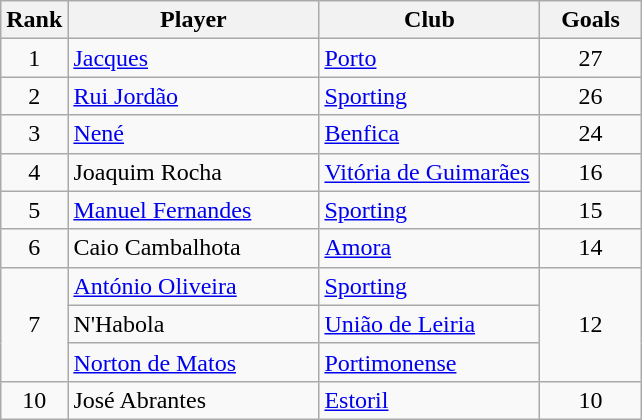<table class="wikitable" style="margin-right: 0;">
<tr text-align:center;">
<th style="width:35px;">Rank</th>
<th style="width:160px;">Player</th>
<th style="width:140px;">Club</th>
<th style="width:60px;">Goals</th>
</tr>
<tr>
<td style="text-align:center;">1</td>
<td> <a href='#'>Jacques</a></td>
<td><a href='#'>Porto</a></td>
<td style="text-align:center;">27</td>
</tr>
<tr>
<td style="text-align:center;">2</td>
<td> <a href='#'>Rui Jordão</a></td>
<td><a href='#'>Sporting</a></td>
<td style="text-align:center;">26</td>
</tr>
<tr>
<td style="text-align:center;">3</td>
<td> <a href='#'>Nené</a></td>
<td><a href='#'>Benfica</a></td>
<td style="text-align:center;">24</td>
</tr>
<tr>
<td style="text-align:center;">4</td>
<td> Joaquim Rocha</td>
<td><a href='#'>Vitória de Guimarães</a></td>
<td style="text-align:center;">16</td>
</tr>
<tr>
<td style="text-align:center;">5</td>
<td> <a href='#'>Manuel Fernandes</a></td>
<td><a href='#'>Sporting</a></td>
<td style="text-align:center;">15</td>
</tr>
<tr>
<td style="text-align:center;">6</td>
<td> Caio Cambalhota</td>
<td><a href='#'>Amora</a></td>
<td style="text-align:center;">14</td>
</tr>
<tr>
<td rowspan="3" style="text-align:center;">7</td>
<td> <a href='#'>António Oliveira</a></td>
<td><a href='#'>Sporting</a></td>
<td rowspan="3" style="text-align:center;">12</td>
</tr>
<tr>
<td> N'Habola</td>
<td><a href='#'>União de Leiria</a></td>
</tr>
<tr>
<td> <a href='#'>Norton de Matos</a></td>
<td><a href='#'>Portimonense</a></td>
</tr>
<tr>
<td style="text-align:center;">10</td>
<td> José Abrantes</td>
<td><a href='#'>Estoril</a></td>
<td style="text-align:center;">10</td>
</tr>
</table>
